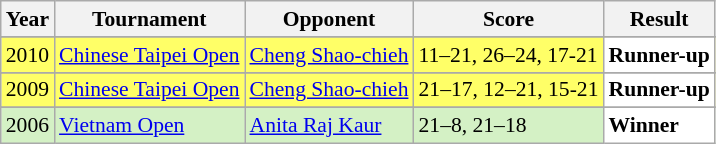<table class="sortable wikitable" style="font-size: 90%;">
<tr>
<th>Year</th>
<th>Tournament</th>
<th>Opponent</th>
<th>Score</th>
<th>Result</th>
</tr>
<tr>
</tr>
<tr style="background:#FFFF67">
<td align="center">2010</td>
<td align="left"><a href='#'>Chinese Taipei Open</a></td>
<td align="left"> <a href='#'>Cheng Shao-chieh</a></td>
<td align="left">11–21, 26–24, 17-21</td>
<td style="text-align:left; background:white"> <strong>Runner-up</strong></td>
</tr>
<tr>
</tr>
<tr style="background:#FFFF67">
<td align="center">2009</td>
<td align="left"><a href='#'>Chinese Taipei Open</a></td>
<td align="left"> <a href='#'>Cheng Shao-chieh</a></td>
<td align="left">21–17, 12–21, 15-21</td>
<td style="text-align:left; background:white"> <strong>Runner-up</strong></td>
</tr>
<tr>
</tr>
<tr style="background:#D4F1C5">
<td align="center">2006</td>
<td align="left"><a href='#'>Vietnam Open</a></td>
<td align="left"> <a href='#'>Anita Raj Kaur</a></td>
<td align="left">21–8, 21–18</td>
<td style="text-align:left; background:white"> <strong>Winner</strong></td>
</tr>
</table>
